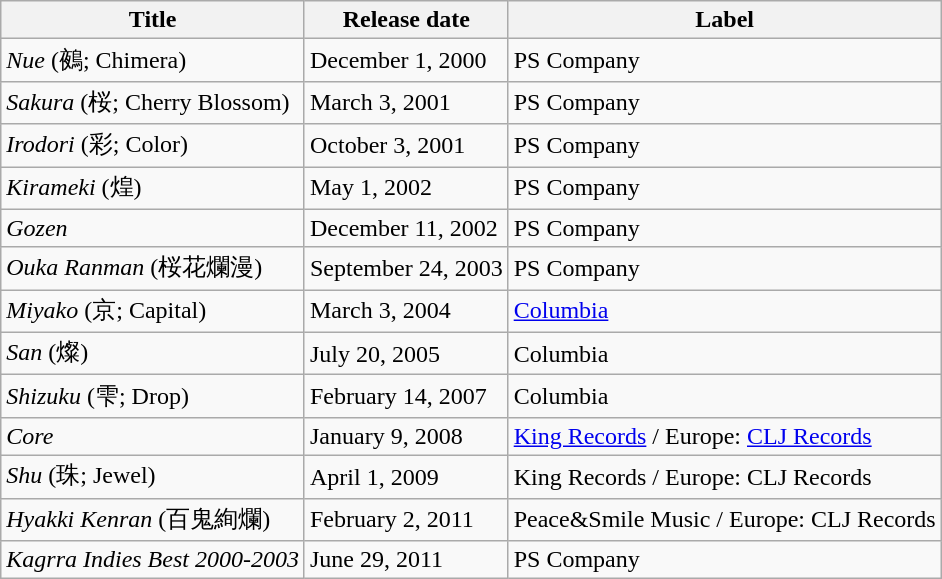<table class="wikitable">
<tr>
<th>Title</th>
<th>Release date</th>
<th>Label</th>
</tr>
<tr>
<td><em>Nue</em> (鵺; Chimera)</td>
<td>December 1, 2000</td>
<td>PS Company</td>
</tr>
<tr>
<td><em>Sakura</em> (桜; Cherry Blossom)</td>
<td>March 3, 2001</td>
<td>PS Company</td>
</tr>
<tr>
<td><em>Irodori</em> (彩; Color)</td>
<td>October 3, 2001</td>
<td>PS Company</td>
</tr>
<tr>
<td><em>Kirameki</em> (煌)</td>
<td>May 1, 2002</td>
<td>PS Company</td>
</tr>
<tr>
<td><em>Gozen</em></td>
<td>December 11, 2002</td>
<td>PS Company</td>
</tr>
<tr>
<td><em>Ouka Ranman</em> (桜花爛漫)</td>
<td>September 24, 2003</td>
<td>PS Company</td>
</tr>
<tr>
<td><em>Miyako</em> (京; Capital)</td>
<td>March 3, 2004</td>
<td><a href='#'>Columbia</a></td>
</tr>
<tr>
<td><em>San</em> (燦)</td>
<td>July 20, 2005</td>
<td>Columbia</td>
</tr>
<tr>
<td><em>Shizuku</em> (雫; Drop)</td>
<td>February 14, 2007</td>
<td>Columbia</td>
</tr>
<tr>
<td><em>Core</em></td>
<td>January 9, 2008</td>
<td><a href='#'>King Records</a> / Europe: <a href='#'>CLJ Records</a></td>
</tr>
<tr>
<td><em>Shu</em> (珠; Jewel)</td>
<td>April 1, 2009</td>
<td>King Records / Europe: CLJ Records</td>
</tr>
<tr>
<td><em>Hyakki Kenran</em> (百鬼絢爛)</td>
<td>February 2, 2011</td>
<td>Peace&Smile Music / Europe: CLJ Records</td>
</tr>
<tr>
<td><em>Kagrra Indies Best 2000-2003</em></td>
<td>June 29, 2011</td>
<td>PS Company</td>
</tr>
</table>
